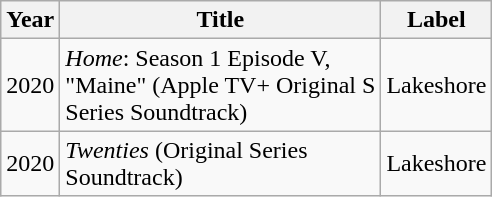<table class="wikitable">
<tr>
<th>Year</th>
<th>Title</th>
<th>Label</th>
</tr>
<tr>
<td>2020</td>
<td><em>Home</em>: Season 1 Episode V,<br>"Maine" (Apple TV+ Original S<br>Series Soundtrack)</td>
<td>Lakeshore</td>
</tr>
<tr>
<td>2020</td>
<td><em>Twenties</em> (Original Series<br>Soundtrack)</td>
<td>Lakeshore</td>
</tr>
</table>
